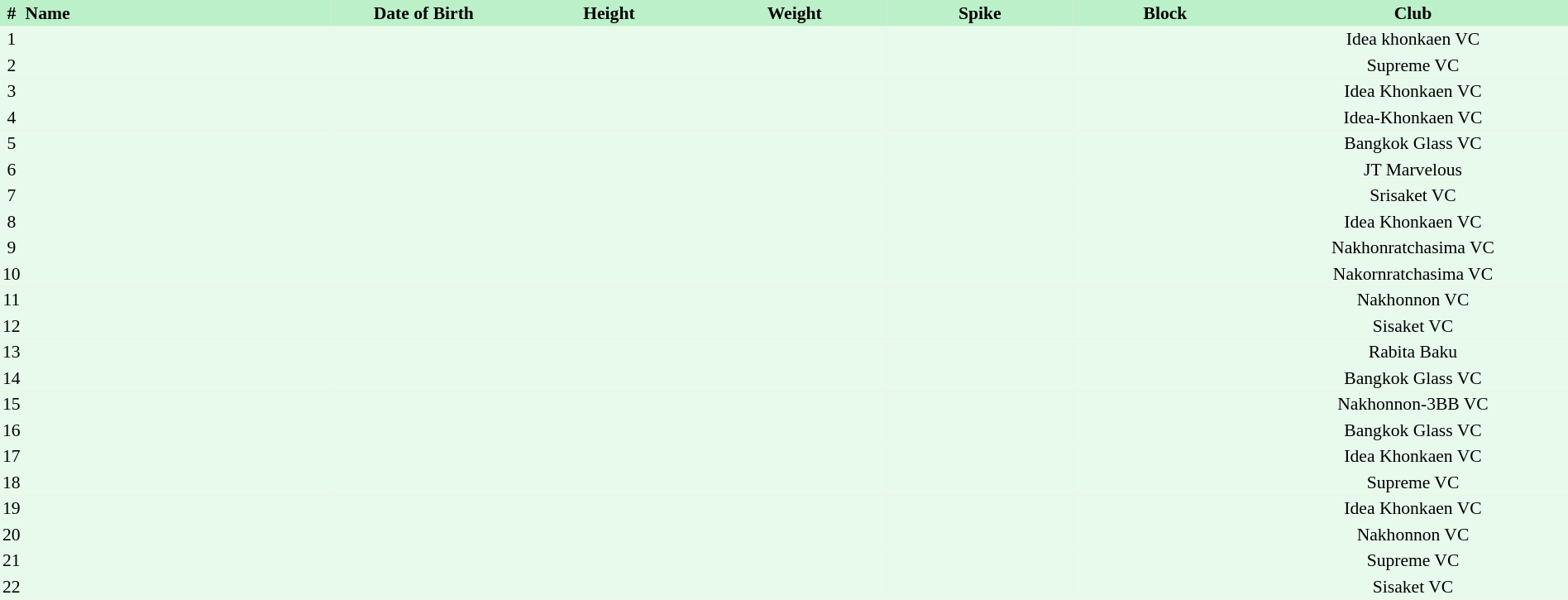<table border=0 cellpadding=2 cellspacing=0  |- bgcolor=#FFECCE style="text-align:center; font-size:90%; width:100%">
<tr bgcolor=#BBF0C9>
<th>#</th>
<th align=left width=20%>Name</th>
<th width=12%>Date of Birth</th>
<th width=12%>Height</th>
<th width=12%>Weight</th>
<th width=12%>Spike</th>
<th width=12%>Block</th>
<th width=20%>Club</th>
</tr>
<tr bgcolor=#E7FAEC>
<td>1</td>
<td align=left></td>
<td align=right></td>
<td></td>
<td></td>
<td></td>
<td></td>
<td>Idea khonkaen VC</td>
</tr>
<tr bgcolor=#E7FAEC>
<td>2</td>
<td align=left></td>
<td align=right></td>
<td></td>
<td></td>
<td></td>
<td></td>
<td>Supreme VC</td>
</tr>
<tr bgcolor=#E7FAEC>
<td>3</td>
<td align=left></td>
<td align=right></td>
<td></td>
<td></td>
<td></td>
<td></td>
<td>Idea Khonkaen VC</td>
</tr>
<tr bgcolor=#E7FAEC>
<td>4</td>
<td align=left></td>
<td align=right></td>
<td></td>
<td></td>
<td></td>
<td></td>
<td>Idea-Khonkaen VC</td>
</tr>
<tr bgcolor=#E7FAEC>
<td>5</td>
<td align=left></td>
<td align=right></td>
<td></td>
<td></td>
<td></td>
<td></td>
<td>Bangkok Glass VC</td>
</tr>
<tr bgcolor=#E7FAEC>
<td>6</td>
<td align=left></td>
<td align=right></td>
<td></td>
<td></td>
<td></td>
<td></td>
<td>JT Marvelous</td>
</tr>
<tr bgcolor=#E7FAEC>
<td>7</td>
<td align=left></td>
<td align=right></td>
<td></td>
<td></td>
<td></td>
<td></td>
<td>Srisaket VC</td>
</tr>
<tr bgcolor=#E7FAEC>
<td>8</td>
<td align=left></td>
<td align=right></td>
<td></td>
<td></td>
<td></td>
<td></td>
<td>Idea Khonkaen VC</td>
</tr>
<tr bgcolor=#E7FAEC>
<td>9</td>
<td align=left></td>
<td align=right></td>
<td></td>
<td></td>
<td></td>
<td></td>
<td>Nakhonratchasima VC</td>
</tr>
<tr bgcolor=#E7FAEC>
<td>10</td>
<td align=left></td>
<td align=right></td>
<td></td>
<td></td>
<td></td>
<td></td>
<td>Nakornratchasima VC</td>
</tr>
<tr bgcolor=#E7FAEC>
<td>11</td>
<td align=left></td>
<td align=right></td>
<td></td>
<td></td>
<td></td>
<td></td>
<td>Nakhonnon VC</td>
</tr>
<tr bgcolor=#E7FAEC>
<td>12</td>
<td align=left></td>
<td align=right></td>
<td></td>
<td></td>
<td></td>
<td></td>
<td>Sisaket VC</td>
</tr>
<tr bgcolor=#E7FAEC>
<td>13</td>
<td align=left></td>
<td align=right></td>
<td></td>
<td></td>
<td></td>
<td></td>
<td>Rabita Baku</td>
</tr>
<tr bgcolor=#E7FAEC>
<td>14</td>
<td align=left></td>
<td align=right></td>
<td></td>
<td></td>
<td></td>
<td></td>
<td>Bangkok Glass VC</td>
</tr>
<tr bgcolor=#E7FAEC>
<td>15</td>
<td align=left></td>
<td align=right></td>
<td></td>
<td></td>
<td></td>
<td></td>
<td>Nakhonnon-3BB VC</td>
</tr>
<tr bgcolor=#E7FAEC>
<td>16</td>
<td align=left></td>
<td align=right></td>
<td></td>
<td></td>
<td></td>
<td></td>
<td>Bangkok Glass VC</td>
</tr>
<tr bgcolor=#E7FAEC>
<td>17</td>
<td align=left></td>
<td align=right></td>
<td></td>
<td></td>
<td></td>
<td></td>
<td>Idea Khonkaen VC</td>
</tr>
<tr bgcolor=#E7FAEC>
<td>18</td>
<td align=left></td>
<td align=right></td>
<td></td>
<td></td>
<td></td>
<td></td>
<td>Supreme VC</td>
</tr>
<tr bgcolor=#E7FAEC>
<td>19</td>
<td align=left></td>
<td align=right></td>
<td></td>
<td></td>
<td></td>
<td></td>
<td>Idea Khonkaen VC</td>
</tr>
<tr bgcolor=#E7FAEC>
<td>20</td>
<td align=left></td>
<td align=right></td>
<td></td>
<td></td>
<td></td>
<td></td>
<td>Nakhonnon VC</td>
</tr>
<tr bgcolor=#E7FAEC>
<td>21</td>
<td align=left></td>
<td align=right></td>
<td></td>
<td></td>
<td></td>
<td></td>
<td>Supreme VC</td>
</tr>
<tr bgcolor=#E7FAEC>
<td>22</td>
<td align=left></td>
<td align=right></td>
<td></td>
<td></td>
<td></td>
<td></td>
<td>Sisaket VC</td>
</tr>
</table>
